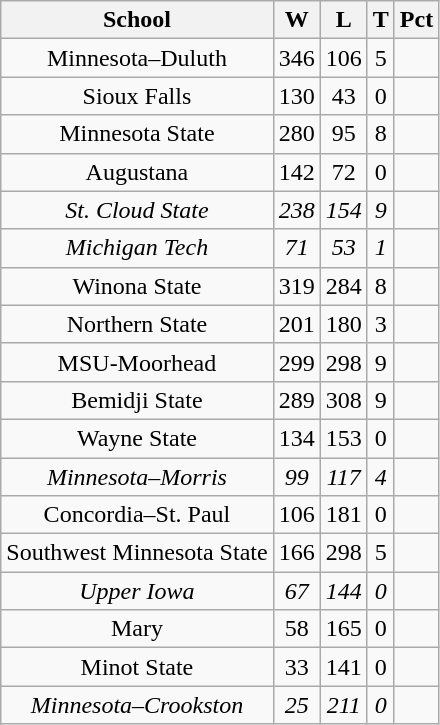<table class="wikitable sortable" style="text-align:center">
<tr>
<th>School</th>
<th>W</th>
<th>L</th>
<th>T</th>
<th>Pct</th>
</tr>
<tr>
<td>Minnesota–Duluth</td>
<td>346</td>
<td>106</td>
<td>5</td>
<td></td>
</tr>
<tr>
<td>Sioux Falls</td>
<td>130</td>
<td>43</td>
<td>0</td>
<td></td>
</tr>
<tr>
<td>Minnesota State</td>
<td>280</td>
<td>95</td>
<td>8</td>
<td></td>
</tr>
<tr>
<td>Augustana</td>
<td>142</td>
<td>72</td>
<td>0</td>
<td></td>
</tr>
<tr>
<td><em>St. Cloud State</em></td>
<td><em>238</em></td>
<td><em>154</em></td>
<td><em>9</em></td>
<td><em></em></td>
</tr>
<tr>
<td><em>Michigan Tech</em></td>
<td><em>71</em></td>
<td><em>53</em></td>
<td><em>1</em></td>
<td><em></em></td>
</tr>
<tr>
<td>Winona State</td>
<td>319</td>
<td>284</td>
<td>8</td>
<td></td>
</tr>
<tr>
<td>Northern State</td>
<td>201</td>
<td>180</td>
<td>3</td>
<td></td>
</tr>
<tr>
<td>MSU-Moorhead</td>
<td>299</td>
<td>298</td>
<td>9</td>
<td></td>
</tr>
<tr>
<td>Bemidji State</td>
<td>289</td>
<td>308</td>
<td>9</td>
<td></td>
</tr>
<tr>
<td>Wayne State</td>
<td>134</td>
<td>153</td>
<td>0</td>
<td></td>
</tr>
<tr>
<td><em>Minnesota–Morris</em></td>
<td><em>99</em></td>
<td><em>117</em></td>
<td><em>4</em></td>
<td><em></em></td>
</tr>
<tr>
<td>Concordia–St. Paul</td>
<td>106</td>
<td>181</td>
<td>0</td>
<td></td>
</tr>
<tr>
<td>Southwest Minnesota State</td>
<td>166</td>
<td>298</td>
<td>5</td>
<td></td>
</tr>
<tr>
<td><em>Upper Iowa</em></td>
<td><em>67</em></td>
<td><em>144</em></td>
<td><em>0</em></td>
<td><em></em></td>
</tr>
<tr>
<td>Mary</td>
<td>58</td>
<td>165</td>
<td>0</td>
<td></td>
</tr>
<tr>
<td>Minot State</td>
<td>33</td>
<td>141</td>
<td>0</td>
<td></td>
</tr>
<tr>
<td><em>Minnesota–Crookston</em></td>
<td><em>25</em></td>
<td><em>211</em></td>
<td><em>0</em></td>
<td><em></em></td>
</tr>
</table>
